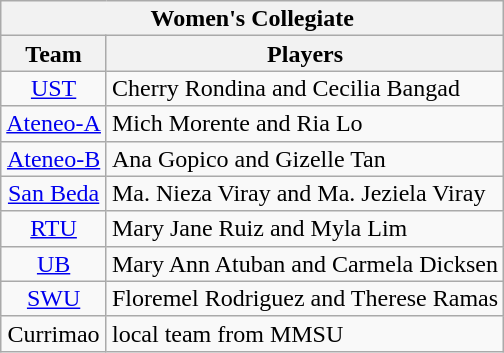<table class="wikitable" style="text-align:left; line-height:16px; width:auto;">
<tr>
<th colspan=2>Women's Collegiate</th>
</tr>
<tr>
<th>Team</th>
<th>Players</th>
</tr>
<tr>
<td style="text-align:center;"><a href='#'>UST</a></td>
<td>Cherry Rondina and Cecilia Bangad</td>
</tr>
<tr>
<td style="text-align:center;"><a href='#'>Ateneo-A</a></td>
<td>Mich Morente and Ria Lo</td>
</tr>
<tr>
<td style="text-align:center;"><a href='#'>Ateneo-B</a></td>
<td>Ana Gopico and Gizelle Tan</td>
</tr>
<tr>
<td style="text-align:center;"><a href='#'>San Beda</a></td>
<td>Ma. Nieza Viray and Ma. Jeziela Viray</td>
</tr>
<tr>
<td style="text-align:center;"><a href='#'>RTU</a></td>
<td>Mary Jane Ruiz and Myla Lim</td>
</tr>
<tr>
<td style="text-align:center;"><a href='#'>UB</a></td>
<td>Mary Ann Atuban and Carmela Dicksen</td>
</tr>
<tr>
<td style="text-align:center;"><a href='#'>SWU</a></td>
<td>Floremel Rodriguez and Therese Ramas</td>
</tr>
<tr>
<td style="text-align:center;">Currimao</td>
<td>local team from MMSU</td>
</tr>
</table>
